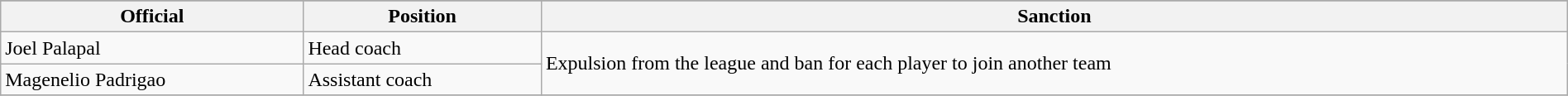<table class="wikitable sortable" width=100%>
<tr>
</tr>
<tr>
<th>Official</th>
<th>Position</th>
<th>Sanction</th>
</tr>
<tr>
<td>Joel Palapal</td>
<td>Head coach</td>
<td rowspan=2>Expulsion from the league and ban for each player to join another team</td>
</tr>
<tr>
<td>Magenelio Padrigao</td>
<td>Assistant coach</td>
</tr>
<tr>
</tr>
</table>
